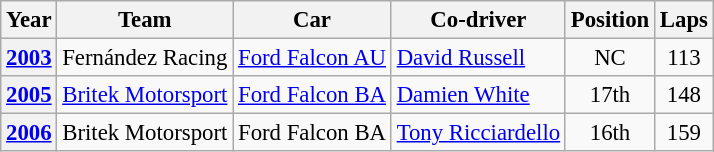<table class="wikitable" style="font-size: 95%;">
<tr>
<th>Year</th>
<th>Team</th>
<th>Car</th>
<th>Co-driver</th>
<th>Position</th>
<th>Laps</th>
</tr>
<tr>
<th><a href='#'>2003</a></th>
<td>Fernández Racing</td>
<td><a href='#'>Ford Falcon AU</a></td>
<td> <a href='#'>David Russell</a></td>
<td align="center">NC</td>
<td align="center">113</td>
</tr>
<tr>
<th><a href='#'>2005</a></th>
<td><a href='#'>Britek Motorsport</a></td>
<td><a href='#'>Ford Falcon BA</a></td>
<td> <a href='#'>Damien White</a></td>
<td align="center">17th</td>
<td align="center">148</td>
</tr>
<tr>
<th><a href='#'>2006</a></th>
<td>Britek Motorsport</td>
<td>Ford Falcon BA</td>
<td> <a href='#'>Tony Ricciardello</a></td>
<td align="center">16th</td>
<td align="center">159</td>
</tr>
</table>
